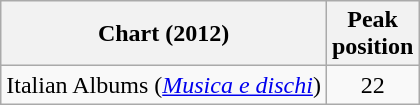<table class="wikitable plainrowheaders">
<tr>
<th scope="col">Chart (2012)</th>
<th scope="col">Peak<br>position</th>
</tr>
<tr>
<td>Italian Albums (<em><a href='#'>Musica e dischi</a></em>)</td>
<td align="center">22</td>
</tr>
</table>
